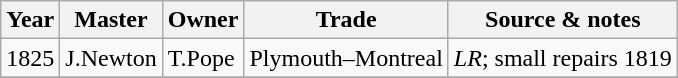<table class=" wikitable">
<tr>
<th>Year</th>
<th>Master</th>
<th>Owner</th>
<th>Trade</th>
<th>Source & notes</th>
</tr>
<tr>
<td>1825</td>
<td>J.Newton</td>
<td>T.Pope</td>
<td>Plymouth–Montreal</td>
<td><em>LR</em>; small repairs 1819</td>
</tr>
<tr>
</tr>
</table>
